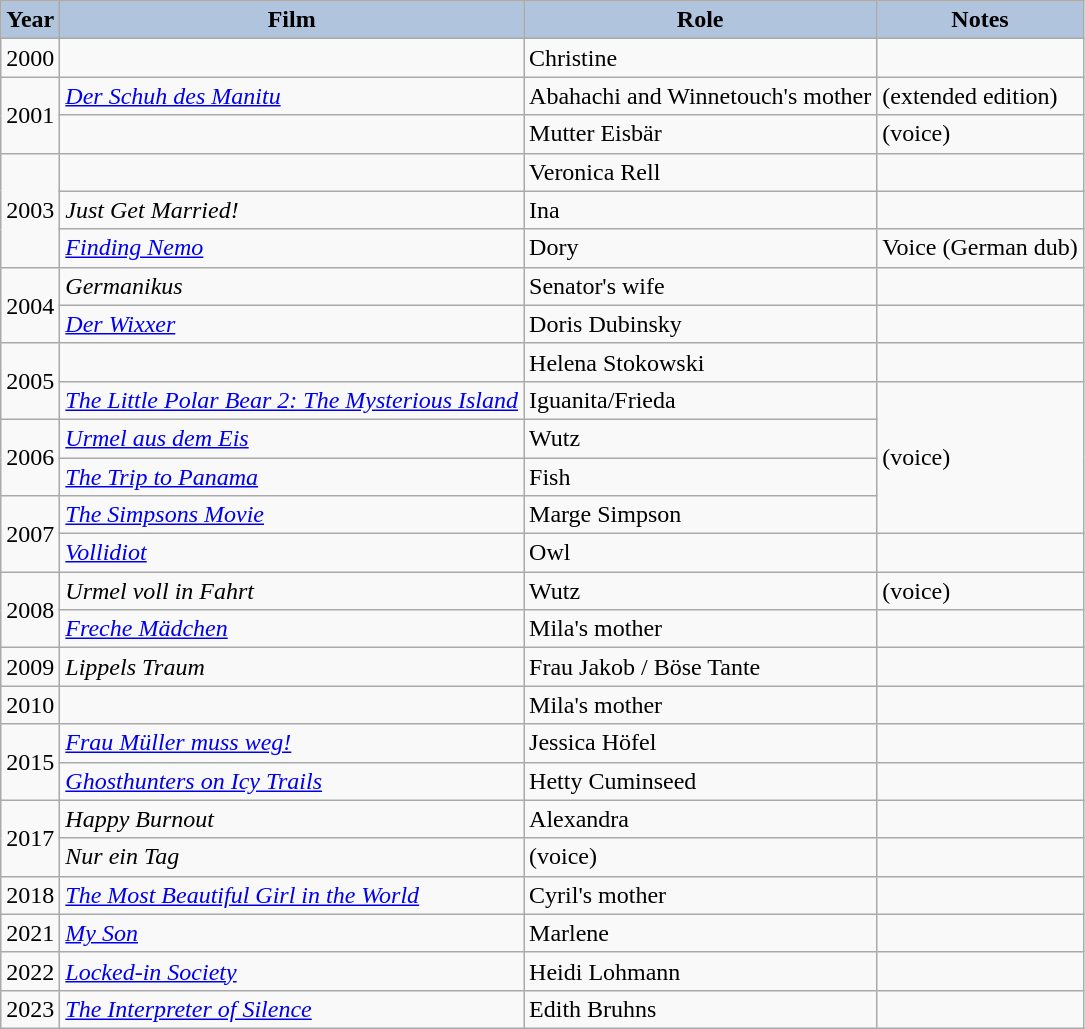<table class="wikitable">
<tr>
<th style="background:#B0C4DE;">Year</th>
<th style="background:#B0C4DE;">Film</th>
<th style="background:#B0C4DE;">Role</th>
<th style="background:#B0C4DE;">Notes</th>
</tr>
<tr>
<td>2000</td>
<td><em></em></td>
<td>Christine</td>
<td></td>
</tr>
<tr>
<td rowspan="2">2001</td>
<td><em><a href='#'>Der Schuh des Manitu</a></em></td>
<td>Abahachi and Winnetouch's mother</td>
<td>(extended edition)</td>
</tr>
<tr>
<td><em></em></td>
<td>Mutter Eisbär</td>
<td>(voice)</td>
</tr>
<tr>
<td rowspan="3">2003</td>
<td><em></em></td>
<td>Veronica Rell</td>
<td></td>
</tr>
<tr>
<td><em>Just Get Married!</em></td>
<td>Ina</td>
<td></td>
</tr>
<tr>
<td><em><a href='#'>Finding Nemo</a></em></td>
<td>Dory</td>
<td>Voice (German dub)</td>
</tr>
<tr>
<td rowspan="2">2004</td>
<td><em>Germanikus</em></td>
<td>Senator's wife</td>
<td></td>
</tr>
<tr>
<td><em><a href='#'>Der Wixxer</a></em></td>
<td>Doris Dubinsky</td>
<td></td>
</tr>
<tr>
<td rowspan="2">2005</td>
<td><em></em></td>
<td>Helena Stokowski</td>
<td></td>
</tr>
<tr>
<td><em><a href='#'>The Little Polar Bear 2: The Mysterious Island</a></em></td>
<td>Iguanita/Frieda</td>
<td rowspan=4>(voice)</td>
</tr>
<tr>
<td rowspan="2">2006</td>
<td><em><a href='#'>Urmel aus dem Eis</a></em></td>
<td>Wutz</td>
</tr>
<tr>
<td><em><a href='#'>The Trip to Panama</a></em></td>
<td>Fish</td>
</tr>
<tr>
<td rowspan=2>2007</td>
<td><em><a href='#'>The Simpsons Movie</a></em></td>
<td>Marge Simpson</td>
</tr>
<tr>
<td><em><a href='#'>Vollidiot</a></em></td>
<td>Owl</td>
<td></td>
</tr>
<tr>
<td rowspan="2">2008</td>
<td><em>Urmel voll in Fahrt</em></td>
<td>Wutz</td>
<td>(voice)</td>
</tr>
<tr>
<td><em><a href='#'>Freche Mädchen</a></em></td>
<td>Mila's mother</td>
<td></td>
</tr>
<tr>
<td>2009</td>
<td><em>Lippels Traum</em></td>
<td>Frau Jakob / Böse Tante</td>
<td></td>
</tr>
<tr>
<td>2010</td>
<td><em></em></td>
<td>Mila's mother</td>
<td></td>
</tr>
<tr>
<td rowspan="2">2015</td>
<td><em><a href='#'>Frau Müller muss weg!</a></em></td>
<td>Jessica Höfel</td>
<td></td>
</tr>
<tr>
<td><em><a href='#'>Ghosthunters on Icy Trails</a></em></td>
<td>Hetty Cuminseed</td>
<td></td>
</tr>
<tr>
<td rowspan=2>2017</td>
<td><em>Happy Burnout</em></td>
<td>Alexandra</td>
<td></td>
</tr>
<tr>
<td><em>Nur ein Tag</em></td>
<td>(voice)</td>
<td></td>
</tr>
<tr>
<td>2018</td>
<td><em><a href='#'>The Most Beautiful Girl in the World</a></em></td>
<td>Cyril's mother</td>
<td></td>
</tr>
<tr>
<td>2021</td>
<td><em><a href='#'>My Son</a></em></td>
<td>Marlene</td>
<td></td>
</tr>
<tr>
<td>2022</td>
<td><em><a href='#'>Locked-in Society</a></em></td>
<td>Heidi Lohmann</td>
<td></td>
</tr>
<tr>
<td>2023</td>
<td><em><a href='#'>The Interpreter of Silence</a></em></td>
<td>Edith Bruhns</td>
<td></td>
</tr>
</table>
